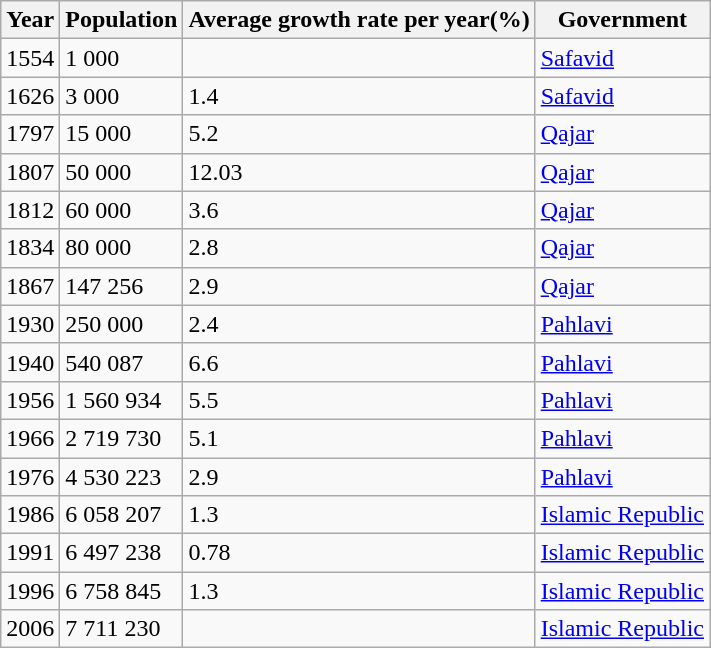<table class="wikitable sortable mw-collapsible">
<tr>
<th>Year</th>
<th>Population</th>
<th>Average growth rate per year(%)</th>
<th>Government</th>
</tr>
<tr>
<td>1554</td>
<td>1 000</td>
<td></td>
<td><a href='#'>Safavid</a></td>
</tr>
<tr>
<td>1626</td>
<td>3 000</td>
<td>1.4</td>
<td><a href='#'>Safavid</a></td>
</tr>
<tr>
<td>1797</td>
<td>15 000</td>
<td>5.2</td>
<td><a href='#'>Qajar</a></td>
</tr>
<tr>
<td>1807</td>
<td>50 000</td>
<td>12.03</td>
<td><a href='#'>Qajar</a></td>
</tr>
<tr>
<td>1812</td>
<td>60 000</td>
<td>3.6</td>
<td><a href='#'>Qajar</a></td>
</tr>
<tr>
<td>1834</td>
<td>80 000</td>
<td>2.8</td>
<td><a href='#'>Qajar</a></td>
</tr>
<tr>
<td>1867</td>
<td>147 256</td>
<td>2.9</td>
<td><a href='#'>Qajar</a></td>
</tr>
<tr>
<td>1930</td>
<td>250 000</td>
<td>2.4</td>
<td><a href='#'>Pahlavi</a></td>
</tr>
<tr>
<td>1940</td>
<td>540 087</td>
<td>6.6</td>
<td><a href='#'>Pahlavi</a></td>
</tr>
<tr>
<td>1956</td>
<td>1 560 934</td>
<td>5.5</td>
<td><a href='#'>Pahlavi</a></td>
</tr>
<tr>
<td>1966</td>
<td>2 719 730</td>
<td>5.1</td>
<td><a href='#'>Pahlavi</a></td>
</tr>
<tr>
<td>1976</td>
<td>4 530 223</td>
<td>2.9</td>
<td><a href='#'>Pahlavi</a></td>
</tr>
<tr>
<td>1986</td>
<td>6 058 207</td>
<td>1.3</td>
<td><a href='#'>Islamic Republic</a></td>
</tr>
<tr>
<td>1991</td>
<td>6 497 238</td>
<td>0.78</td>
<td><a href='#'>Islamic Republic</a></td>
</tr>
<tr>
<td>1996</td>
<td>6 758 845</td>
<td>1.3</td>
<td><a href='#'>Islamic Republic</a></td>
</tr>
<tr>
<td>2006</td>
<td>7 711 230</td>
<td></td>
<td><a href='#'>Islamic Republic</a></td>
</tr>
</table>
